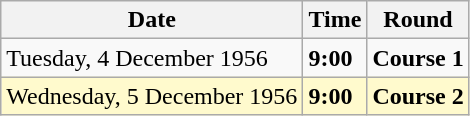<table class="wikitable">
<tr>
<th>Date</th>
<th>Time</th>
<th>Round</th>
</tr>
<tr>
<td>Tuesday, 4 December 1956</td>
<td><strong>9:00</strong></td>
<td><strong>Course 1</strong></td>
</tr>
<tr style=background:lemonchiffon>
<td>Wednesday, 5 December 1956</td>
<td><strong>9:00</strong></td>
<td><strong>Course 2</strong></td>
</tr>
</table>
